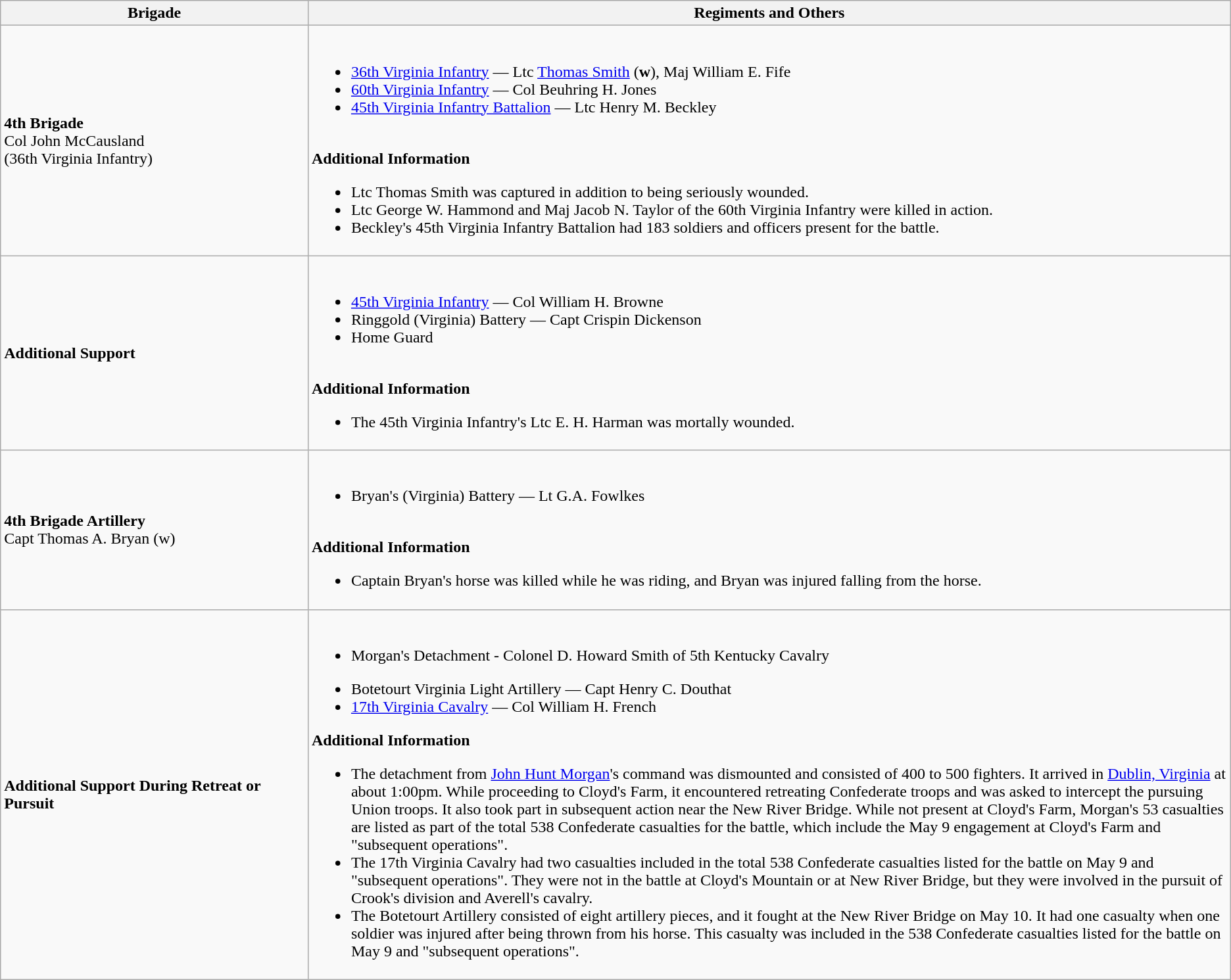<table class="wikitable">
<tr>
<th width=25%>Brigade</th>
<th>Regiments and Others</th>
</tr>
<tr>
<td><strong>4th Brigade</strong><br>Col John McCausland<br>(36th Virginia Infantry)</td>
<td><br><ul><li><a href='#'>36th Virginia Infantry</a> — Ltc <a href='#'>Thomas Smith</a> (<strong>w</strong>), Maj William E. Fife</li><li><a href='#'>60th Virginia Infantry</a> — Col Beuhring H. Jones</li><li><a href='#'>45th Virginia Infantry Battalion</a> — Ltc Henry M. Beckley</li></ul><br>
<strong>Additional Information</strong><ul><li>Ltc Thomas Smith was captured in addition to being seriously wounded.</li><li>Ltc George W. Hammond and Maj Jacob N. Taylor of the 60th Virginia Infantry were killed in action.</li><li>Beckley's 45th Virginia Infantry Battalion had 183 soldiers and officers present for the battle.</li></ul></td>
</tr>
<tr>
<td><strong>Additional Support</strong></td>
<td><br><ul><li><a href='#'>45th Virginia Infantry</a> — Col William H. Browne</li><li>Ringgold (Virginia) Battery — Capt Crispin Dickenson</li><li>Home Guard</li></ul><br>
<strong>Additional Information</strong><ul><li>The 45th Virginia Infantry's Ltc E. H. Harman was mortally wounded.</li></ul></td>
</tr>
<tr>
<td><strong>4th Brigade Artillery</strong><br>Capt Thomas A. Bryan (w)</td>
<td><br><ul><li>Bryan's (Virginia) Battery — Lt G.A. Fowlkes</li></ul><br>
<strong>Additional Information</strong><ul><li>Captain Bryan's horse was killed while he was riding, and Bryan was injured falling from the horse.</li></ul></td>
</tr>
<tr>
<td><strong>Additional Support During Retreat or Pursuit</strong></td>
<td><br><ul><li>Morgan's Detachment - Colonel D. Howard Smith of 5th Kentucky Cavalry</li></ul><ul><li>Botetourt Virginia Light Artillery — Capt Henry C. Douthat</li><li><a href='#'>17th Virginia Cavalry</a> — Col William H. French</li></ul><strong>Additional Information</strong><ul><li>The detachment from <a href='#'>John Hunt Morgan</a>'s command was dismounted and consisted of 400 to 500 fighters. It arrived in <a href='#'>Dublin, Virginia</a> at about 1:00pm. While proceeding to Cloyd's Farm, it encountered retreating Confederate troops and was asked to intercept the pursuing Union troops. It also took part in subsequent action near the New River Bridge. While not present at Cloyd's Farm, Morgan's 53 casualties are listed as part of the total 538 Confederate casualties for the battle, which include the May 9 engagement at Cloyd's Farm and "subsequent operations".</li><li>The 17th Virginia Cavalry had two casualties included in the total 538 Confederate casualties listed for the battle on May 9 and "subsequent operations". They were not in the battle at Cloyd's Mountain or at New River Bridge, but they were involved in the pursuit of Crook's division and Averell's cavalry.</li><li>The Botetourt Artillery consisted of eight artillery pieces, and it fought at the New River Bridge on May 10. It had one casualty when one soldier was injured after being thrown from his horse. This casualty was included in the 538 Confederate casualties listed for the battle on May 9 and "subsequent operations".</li></ul></td>
</tr>
</table>
